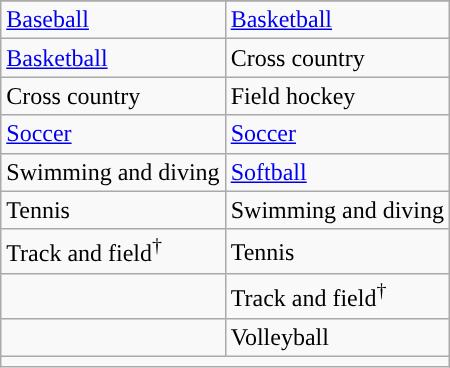<table class="wikitable" style= " ">
<tr>
</tr>
<tr>
<td><a href='#'>Baseball</a></td>
<td><a href='#'>Basketball</a></td>
</tr>
<tr>
<td><a href='#'>Basketball</a></td>
<td>Cross country</td>
</tr>
<tr>
<td>Cross country</td>
<td>Field hockey</td>
</tr>
<tr>
<td><a href='#'>Soccer</a></td>
<td><a href='#'>Soccer</a></td>
</tr>
<tr>
<td>Swimming and diving</td>
<td><a href='#'>Softball</a></td>
</tr>
<tr>
<td>Tennis</td>
<td>Swimming and diving</td>
</tr>
<tr>
<td>Track and field<sup>†</sup></td>
<td>Tennis</td>
</tr>
<tr>
<td></td>
<td>Track and field<sup>†</sup></td>
</tr>
<tr>
<td></td>
<td>Volleyball</td>
</tr>
<tr>
<td colspan="2"></td>
</tr>
</table>
